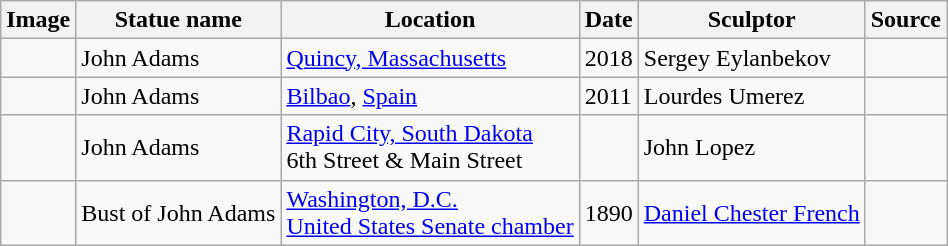<table class="wikitable sortable">
<tr>
<th scope="col" class="unsortable">Image</th>
<th scope="col">Statue name</th>
<th scope="col">Location</th>
<th scope="col">Date</th>
<th scope="col">Sculptor</th>
<th scope="col" class="unsortable">Source</th>
</tr>
<tr>
<td></td>
<td>John Adams</td>
<td><a href='#'>Quincy, Massachusetts</a></td>
<td>2018</td>
<td>Sergey Eylanbekov</td>
<td></td>
</tr>
<tr>
<td></td>
<td>John Adams</td>
<td><a href='#'>Bilbao</a>, <a href='#'>Spain</a></td>
<td>2011</td>
<td>Lourdes Umerez</td>
<td></td>
</tr>
<tr>
<td></td>
<td>John Adams</td>
<td><a href='#'>Rapid City, South Dakota</a><br>6th Street & Main Street</td>
<td></td>
<td>John Lopez</td>
<td></td>
</tr>
<tr>
<td></td>
<td>Bust of John Adams</td>
<td><a href='#'>Washington, D.C.</a><br><a href='#'>United States Senate chamber</a></td>
<td>1890</td>
<td><a href='#'>Daniel Chester French</a></td>
<td></td>
</tr>
</table>
